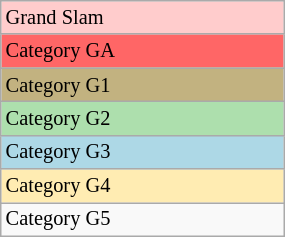<table class="wikitable" style="font-size:85%;" width=15%>
<tr bgcolor=#ffcccc>
<td>Grand Slam</td>
</tr>
<tr bgcolor=#FF6666>
<td>Category GA</td>
</tr>
<tr bgcolor=#C2B280>
<td>Category G1</td>
</tr>
<tr bgcolor="#ADDFAD">
<td>Category G2</td>
</tr>
<tr bgcolor="lightblue">
<td>Category G3</td>
</tr>
<tr bgcolor=#ffecb2>
<td>Category G4</td>
</tr>
<tr>
<td>Category G5</td>
</tr>
</table>
